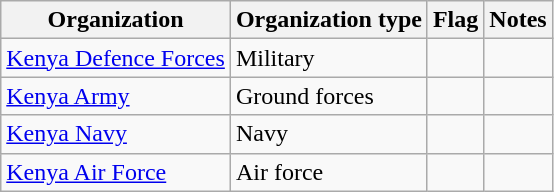<table class="wikitable">
<tr>
<th>Organization</th>
<th>Organization type</th>
<th>Flag</th>
<th>Notes</th>
</tr>
<tr>
<td><a href='#'>Kenya Defence Forces</a></td>
<td>Military</td>
<td></td>
<td></td>
</tr>
<tr>
<td><a href='#'>Kenya Army</a></td>
<td>Ground forces</td>
<td></td>
<td></td>
</tr>
<tr>
<td><a href='#'>Kenya Navy</a></td>
<td>Navy</td>
<td></td>
<td></td>
</tr>
<tr>
<td><a href='#'>Kenya Air Force</a></td>
<td>Air force</td>
<td></td>
<td></td>
</tr>
</table>
